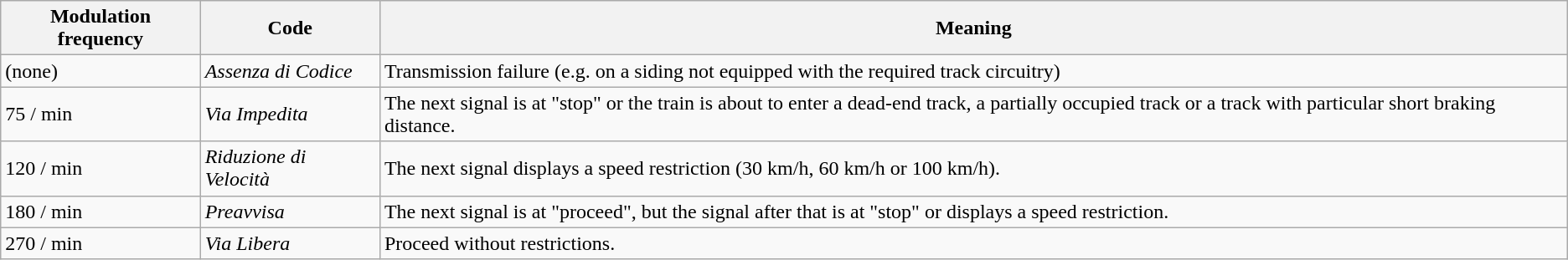<table class="wikitable">
<tr>
<th>Modulation frequency</th>
<th>Code</th>
<th>Meaning</th>
</tr>
<tr>
<td>(none)</td>
<td><em>Assenza di Codice</em></td>
<td>Transmission failure (e.g. on a siding not equipped with the required track circuitry)</td>
</tr>
<tr>
<td>75 / min</td>
<td><em>Via Impedita</em></td>
<td>The next signal is at "stop" or the train is about to enter a dead-end track, a partially occupied track or a track with particular short braking distance.</td>
</tr>
<tr>
<td>120 / min</td>
<td><em>Riduzione di Velocità</em></td>
<td>The next signal displays a speed restriction (30 km/h, 60 km/h or 100 km/h).</td>
</tr>
<tr>
<td>180 / min</td>
<td><em>Preavvisa</em></td>
<td>The next signal is at "proceed", but the signal after that is at "stop" or displays a speed restriction.</td>
</tr>
<tr>
<td>270 / min</td>
<td><em>Via Libera</em></td>
<td>Proceed without restrictions.</td>
</tr>
</table>
